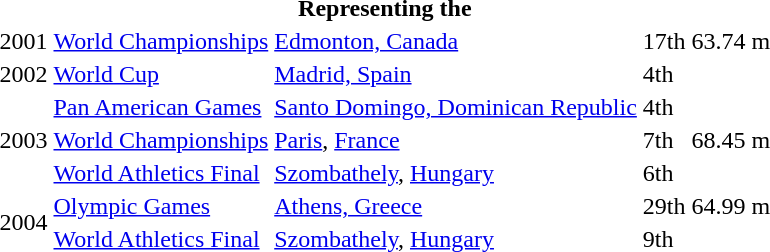<table>
<tr>
<th colspan="5">Representing the </th>
</tr>
<tr>
<td>2001</td>
<td><a href='#'>World Championships</a></td>
<td><a href='#'>Edmonton, Canada</a></td>
<td>17th</td>
<td>63.74 m</td>
</tr>
<tr>
<td>2002</td>
<td><a href='#'>World Cup</a></td>
<td><a href='#'>Madrid, Spain</a></td>
<td>4th</td>
<td></td>
</tr>
<tr>
<td rowspan=3>2003</td>
<td><a href='#'>Pan American Games</a></td>
<td><a href='#'>Santo Domingo, Dominican Republic</a></td>
<td>4th</td>
<td></td>
</tr>
<tr>
<td><a href='#'>World Championships</a></td>
<td><a href='#'>Paris</a>, <a href='#'>France</a></td>
<td>7th</td>
<td>68.45 m</td>
</tr>
<tr>
<td><a href='#'>World Athletics Final</a></td>
<td><a href='#'>Szombathely</a>, <a href='#'>Hungary</a></td>
<td>6th</td>
<td></td>
</tr>
<tr>
<td rowspan=2>2004</td>
<td><a href='#'>Olympic Games</a></td>
<td><a href='#'>Athens, Greece</a></td>
<td>29th</td>
<td>64.99 m</td>
</tr>
<tr>
<td><a href='#'>World Athletics Final</a></td>
<td><a href='#'>Szombathely</a>, <a href='#'>Hungary</a></td>
<td>9th</td>
<td></td>
</tr>
</table>
